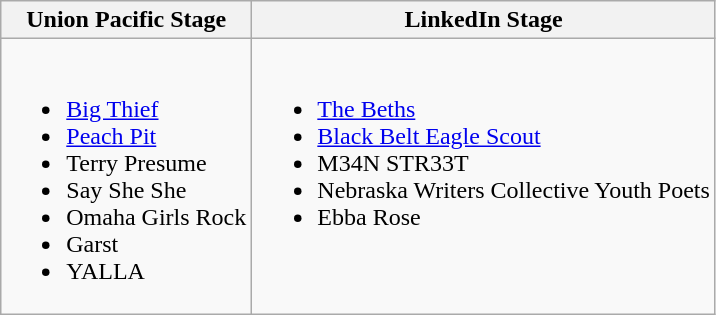<table class="wikitable">
<tr>
<th>Union Pacific Stage</th>
<th>LinkedIn Stage</th>
</tr>
<tr valign="top">
<td><br><ul><li><a href='#'>Big Thief</a></li><li><a href='#'>Peach Pit</a></li><li>Terry Presume</li><li>Say She She</li><li>Omaha Girls Rock</li><li>Garst</li><li>YALLA</li></ul></td>
<td><br><ul><li><a href='#'>The Beths</a></li><li><a href='#'>Black Belt Eagle Scout</a></li><li>M34N STR33T</li><li>Nebraska Writers Collective Youth Poets</li><li>Ebba Rose</li></ul></td>
</tr>
</table>
